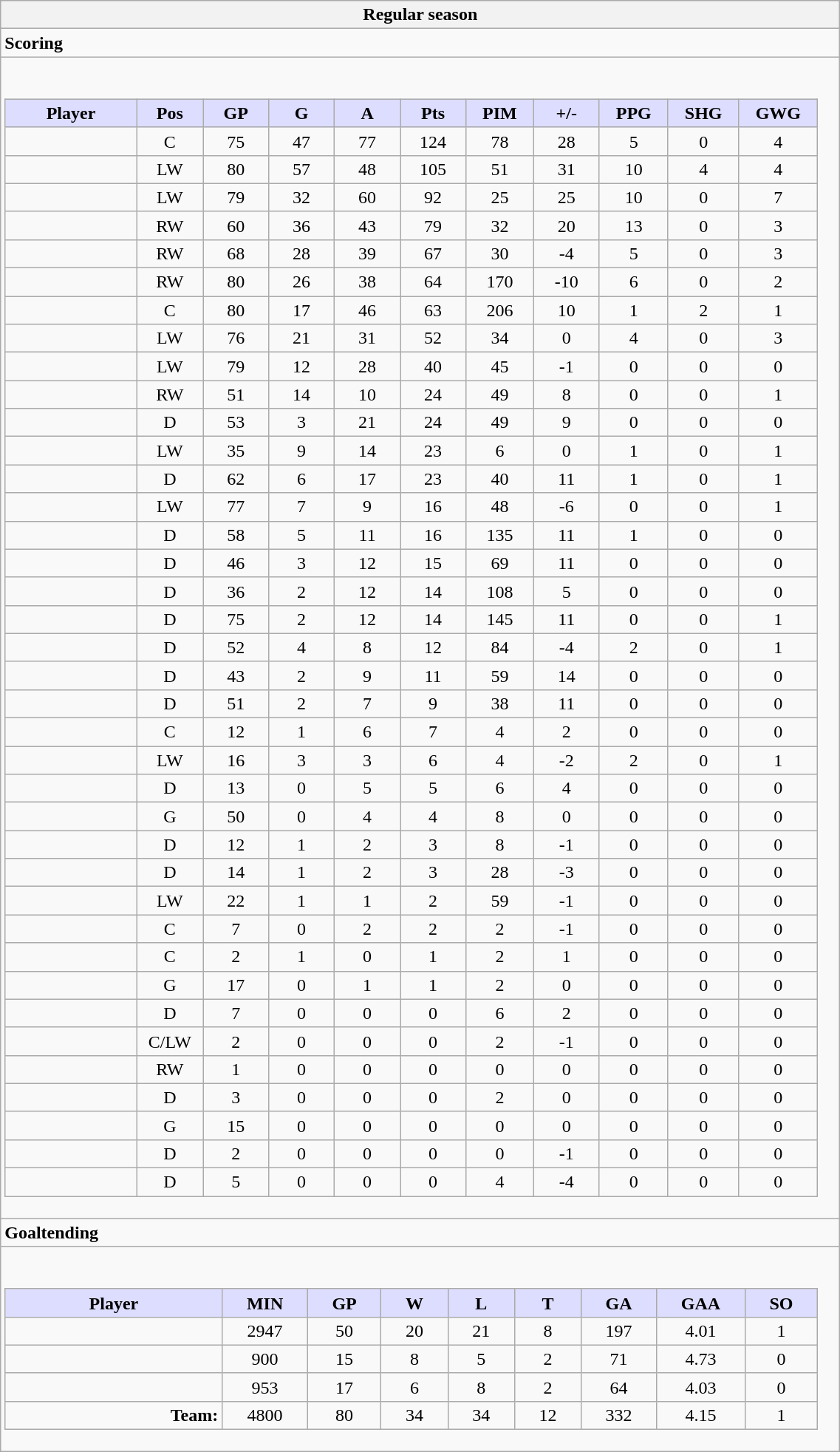<table class="wikitable collapsible" style="width:60%;">
<tr>
<th>Regular season</th>
</tr>
<tr>
<td class="tocccolors"><strong>Scoring</strong></td>
</tr>
<tr>
<td><br><table class="wikitable sortable">
<tr style="text-align:center;">
<th style="background:#ddf; width:10%;">Player</th>
<th style="background:#ddf; width:3%;" title="Position">Pos</th>
<th style="background:#ddf; width:5%;" title="Games played">GP</th>
<th style="background:#ddf; width:5%;" title="Goals">G</th>
<th style="background:#ddf; width:5%;" title="Assists">A</th>
<th style="background:#ddf; width:5%;" title="Points">Pts</th>
<th style="background:#ddf; width:5%;" title="Penalties in Minutes">PIM</th>
<th style="background:#ddf; width:5%;" title="Plus/minus">+/-</th>
<th style="background:#ddf; width:5%;" title="Power play goals">PPG</th>
<th style="background:#ddf; width:5%;" title="Short-handed goals">SHG</th>
<th style="background:#ddf; width:5%;" title="Game-winning goals">GWG</th>
</tr>
<tr style="text-align:center;">
<td style="text-align:right;"></td>
<td>C</td>
<td>75</td>
<td>47</td>
<td>77</td>
<td>124</td>
<td>78</td>
<td>28</td>
<td>5</td>
<td>0</td>
<td>4</td>
</tr>
<tr style="text-align:center;">
<td style="text-align:right;"></td>
<td>LW</td>
<td>80</td>
<td>57</td>
<td>48</td>
<td>105</td>
<td>51</td>
<td>31</td>
<td>10</td>
<td>4</td>
<td>4</td>
</tr>
<tr style="text-align:center;">
<td style="text-align:right;"></td>
<td>LW</td>
<td>79</td>
<td>32</td>
<td>60</td>
<td>92</td>
<td>25</td>
<td>25</td>
<td>10</td>
<td>0</td>
<td>7</td>
</tr>
<tr style="text-align:center;">
<td style="text-align:right;"></td>
<td>RW</td>
<td>60</td>
<td>36</td>
<td>43</td>
<td>79</td>
<td>32</td>
<td>20</td>
<td>13</td>
<td>0</td>
<td>3</td>
</tr>
<tr style="text-align:center;">
<td style="text-align:right;"></td>
<td>RW</td>
<td>68</td>
<td>28</td>
<td>39</td>
<td>67</td>
<td>30</td>
<td>-4</td>
<td>5</td>
<td>0</td>
<td>3</td>
</tr>
<tr style="text-align:center;">
<td style="text-align:right;"></td>
<td>RW</td>
<td>80</td>
<td>26</td>
<td>38</td>
<td>64</td>
<td>170</td>
<td>-10</td>
<td>6</td>
<td>0</td>
<td>2</td>
</tr>
<tr style="text-align:center;">
<td style="text-align:right;"></td>
<td>C</td>
<td>80</td>
<td>17</td>
<td>46</td>
<td>63</td>
<td>206</td>
<td>10</td>
<td>1</td>
<td>2</td>
<td>1</td>
</tr>
<tr style="text-align:center;">
<td style="text-align:right;"></td>
<td>LW</td>
<td>76</td>
<td>21</td>
<td>31</td>
<td>52</td>
<td>34</td>
<td>0</td>
<td>4</td>
<td>0</td>
<td>3</td>
</tr>
<tr style="text-align:center;">
<td style="text-align:right;"></td>
<td>LW</td>
<td>79</td>
<td>12</td>
<td>28</td>
<td>40</td>
<td>45</td>
<td>-1</td>
<td>0</td>
<td>0</td>
<td>0</td>
</tr>
<tr style="text-align:center;">
<td style="text-align:right;"></td>
<td>RW</td>
<td>51</td>
<td>14</td>
<td>10</td>
<td>24</td>
<td>49</td>
<td>8</td>
<td>0</td>
<td>0</td>
<td>1</td>
</tr>
<tr style="text-align:center;">
<td style="text-align:right;"></td>
<td>D</td>
<td>53</td>
<td>3</td>
<td>21</td>
<td>24</td>
<td>49</td>
<td>9</td>
<td>0</td>
<td>0</td>
<td>0</td>
</tr>
<tr style="text-align:center;">
<td style="text-align:right;"></td>
<td>LW</td>
<td>35</td>
<td>9</td>
<td>14</td>
<td>23</td>
<td>6</td>
<td>0</td>
<td>1</td>
<td>0</td>
<td>1</td>
</tr>
<tr style="text-align:center;">
<td style="text-align:right;"></td>
<td>D</td>
<td>62</td>
<td>6</td>
<td>17</td>
<td>23</td>
<td>40</td>
<td>11</td>
<td>1</td>
<td>0</td>
<td>1</td>
</tr>
<tr style="text-align:center;">
<td style="text-align:right;"></td>
<td>LW</td>
<td>77</td>
<td>7</td>
<td>9</td>
<td>16</td>
<td>48</td>
<td>-6</td>
<td>0</td>
<td>0</td>
<td>1</td>
</tr>
<tr style="text-align:center;">
<td style="text-align:right;"></td>
<td>D</td>
<td>58</td>
<td>5</td>
<td>11</td>
<td>16</td>
<td>135</td>
<td>11</td>
<td>1</td>
<td>0</td>
<td>0</td>
</tr>
<tr style="text-align:center;">
<td style="text-align:right;"></td>
<td>D</td>
<td>46</td>
<td>3</td>
<td>12</td>
<td>15</td>
<td>69</td>
<td>11</td>
<td>0</td>
<td>0</td>
<td>0</td>
</tr>
<tr style="text-align:center;">
<td style="text-align:right;"></td>
<td>D</td>
<td>36</td>
<td>2</td>
<td>12</td>
<td>14</td>
<td>108</td>
<td>5</td>
<td>0</td>
<td>0</td>
<td>0</td>
</tr>
<tr style="text-align:center;">
<td style="text-align:right;"></td>
<td>D</td>
<td>75</td>
<td>2</td>
<td>12</td>
<td>14</td>
<td>145</td>
<td>11</td>
<td>0</td>
<td>0</td>
<td>1</td>
</tr>
<tr style="text-align:center;">
<td style="text-align:right;"></td>
<td>D</td>
<td>52</td>
<td>4</td>
<td>8</td>
<td>12</td>
<td>84</td>
<td>-4</td>
<td>2</td>
<td>0</td>
<td>1</td>
</tr>
<tr style="text-align:center;">
<td style="text-align:right;"></td>
<td>D</td>
<td>43</td>
<td>2</td>
<td>9</td>
<td>11</td>
<td>59</td>
<td>14</td>
<td>0</td>
<td>0</td>
<td>0</td>
</tr>
<tr style="text-align:center;">
<td style="text-align:right;"></td>
<td>D</td>
<td>51</td>
<td>2</td>
<td>7</td>
<td>9</td>
<td>38</td>
<td>11</td>
<td>0</td>
<td>0</td>
<td>0</td>
</tr>
<tr style="text-align:center;">
<td style="text-align:right;"></td>
<td>C</td>
<td>12</td>
<td>1</td>
<td>6</td>
<td>7</td>
<td>4</td>
<td>2</td>
<td>0</td>
<td>0</td>
<td>0</td>
</tr>
<tr style="text-align:center;">
<td style="text-align:right;"></td>
<td>LW</td>
<td>16</td>
<td>3</td>
<td>3</td>
<td>6</td>
<td>4</td>
<td>-2</td>
<td>2</td>
<td>0</td>
<td>1</td>
</tr>
<tr style="text-align:center;">
<td style="text-align:right;"></td>
<td>D</td>
<td>13</td>
<td>0</td>
<td>5</td>
<td>5</td>
<td>6</td>
<td>4</td>
<td>0</td>
<td>0</td>
<td>0</td>
</tr>
<tr style="text-align:center;">
<td style="text-align:right;"></td>
<td>G</td>
<td>50</td>
<td>0</td>
<td>4</td>
<td>4</td>
<td>8</td>
<td>0</td>
<td>0</td>
<td>0</td>
<td>0</td>
</tr>
<tr style="text-align:center;">
<td style="text-align:right;"></td>
<td>D</td>
<td>12</td>
<td>1</td>
<td>2</td>
<td>3</td>
<td>8</td>
<td>-1</td>
<td>0</td>
<td>0</td>
<td>0</td>
</tr>
<tr style="text-align:center;">
<td style="text-align:right;"></td>
<td>D</td>
<td>14</td>
<td>1</td>
<td>2</td>
<td>3</td>
<td>28</td>
<td>-3</td>
<td>0</td>
<td>0</td>
<td>0</td>
</tr>
<tr style="text-align:center;">
<td style="text-align:right;"></td>
<td>LW</td>
<td>22</td>
<td>1</td>
<td>1</td>
<td>2</td>
<td>59</td>
<td>-1</td>
<td>0</td>
<td>0</td>
<td>0</td>
</tr>
<tr style="text-align:center;">
<td style="text-align:right;"></td>
<td>C</td>
<td>7</td>
<td>0</td>
<td>2</td>
<td>2</td>
<td>2</td>
<td>-1</td>
<td>0</td>
<td>0</td>
<td>0</td>
</tr>
<tr style="text-align:center;">
<td style="text-align:right;"></td>
<td>C</td>
<td>2</td>
<td>1</td>
<td>0</td>
<td>1</td>
<td>2</td>
<td>1</td>
<td>0</td>
<td>0</td>
<td>0</td>
</tr>
<tr style="text-align:center;">
<td style="text-align:right;"></td>
<td>G</td>
<td>17</td>
<td>0</td>
<td>1</td>
<td>1</td>
<td>2</td>
<td>0</td>
<td>0</td>
<td>0</td>
<td>0</td>
</tr>
<tr style="text-align:center;">
<td style="text-align:right;"></td>
<td>D</td>
<td>7</td>
<td>0</td>
<td>0</td>
<td>0</td>
<td>6</td>
<td>2</td>
<td>0</td>
<td>0</td>
<td>0</td>
</tr>
<tr style="text-align:center;">
<td style="text-align:right;"></td>
<td>C/LW</td>
<td>2</td>
<td>0</td>
<td>0</td>
<td>0</td>
<td>2</td>
<td>-1</td>
<td>0</td>
<td>0</td>
<td>0</td>
</tr>
<tr style="text-align:center;">
<td style="text-align:right;"></td>
<td>RW</td>
<td>1</td>
<td>0</td>
<td>0</td>
<td>0</td>
<td>0</td>
<td>0</td>
<td>0</td>
<td>0</td>
<td>0</td>
</tr>
<tr style="text-align:center;">
<td style="text-align:right;"></td>
<td>D</td>
<td>3</td>
<td>0</td>
<td>0</td>
<td>0</td>
<td>2</td>
<td>0</td>
<td>0</td>
<td>0</td>
<td>0</td>
</tr>
<tr style="text-align:center;">
<td style="text-align:right;"></td>
<td>G</td>
<td>15</td>
<td>0</td>
<td>0</td>
<td>0</td>
<td>0</td>
<td>0</td>
<td>0</td>
<td>0</td>
<td>0</td>
</tr>
<tr style="text-align:center;">
<td style="text-align:right;"></td>
<td>D</td>
<td>2</td>
<td>0</td>
<td>0</td>
<td>0</td>
<td>0</td>
<td>-1</td>
<td>0</td>
<td>0</td>
<td>0</td>
</tr>
<tr style="text-align:center;">
<td style="text-align:right;"></td>
<td>D</td>
<td>5</td>
<td>0</td>
<td>0</td>
<td>0</td>
<td>4</td>
<td>-4</td>
<td>0</td>
<td>0</td>
<td>0</td>
</tr>
</table>
</td>
</tr>
<tr>
<td class="toccolors"><strong>Goaltending</strong></td>
</tr>
<tr>
<td><br><table class="wikitable sortable">
<tr>
<th style="background:#ddf; width:10%;">Player</th>
<th style="width:3%; background:#ddf;" title="Minutes played">MIN</th>
<th style="width:3%; background:#ddf;" title="Games played in">GP</th>
<th style="width:3%; background:#ddf;" title="Wins">W</th>
<th style="width:3%; background:#ddf;" title="Losses">L</th>
<th style="width:3%; background:#ddf;" title="Ties">T</th>
<th style="width:3%; background:#ddf;" title="Goals against">GA</th>
<th style="width:3%; background:#ddf;" title="Goals against average">GAA</th>
<th style="width:3%; background:#ddf;" title="Shut-outs">SO</th>
</tr>
<tr style="text-align:center;">
<td style="text-align:right;"></td>
<td>2947</td>
<td>50</td>
<td>20</td>
<td>21</td>
<td>8</td>
<td>197</td>
<td>4.01</td>
<td>1</td>
</tr>
<tr style="text-align:center;">
<td style="text-align:right;"></td>
<td>900</td>
<td>15</td>
<td>8</td>
<td>5</td>
<td>2</td>
<td>71</td>
<td>4.73</td>
<td>0</td>
</tr>
<tr style="text-align:center;">
<td style="text-align:right;"></td>
<td>953</td>
<td>17</td>
<td>6</td>
<td>8</td>
<td>2</td>
<td>64</td>
<td>4.03</td>
<td>0</td>
</tr>
<tr style="text-align:center;">
<td style="text-align:right;"><strong>Team:</strong></td>
<td>4800</td>
<td>80</td>
<td>34</td>
<td>34</td>
<td>12</td>
<td>332</td>
<td>4.15</td>
<td>1</td>
</tr>
</table>
</td>
</tr>
</table>
